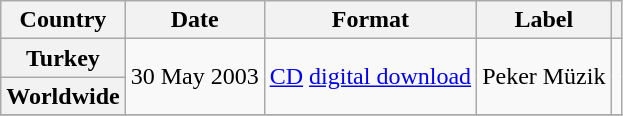<table class="wikitable plainrowheaders">
<tr>
<th scope="col">Country</th>
<th scope="col">Date</th>
<th scope="col">Format</th>
<th scope="col">Label</th>
<th scope="col"></th>
</tr>
<tr>
<th scope="row" rowspan="1">Turkey</th>
<td rowspan="2">30 May 2003</td>
<td rowspan="2"><a href='#'>CD</a> <a href='#'>digital download</a></td>
<td rowspan="2">Peker Müzik</td>
<td align="center" rowspan="2"></td>
</tr>
<tr>
<th scope="row">Worldwide</th>
</tr>
<tr>
</tr>
</table>
